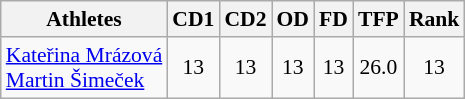<table class="wikitable" border="1" style="font-size:90%">
<tr>
<th>Athletes</th>
<th>CD1</th>
<th>CD2</th>
<th>OD</th>
<th>FD</th>
<th>TFP</th>
<th>Rank</th>
</tr>
<tr align=center>
<td align=left><a href='#'>Kateřina Mrázová</a><br><a href='#'>Martin Šimeček</a></td>
<td>13</td>
<td>13</td>
<td>13</td>
<td>13</td>
<td>26.0</td>
<td>13</td>
</tr>
</table>
